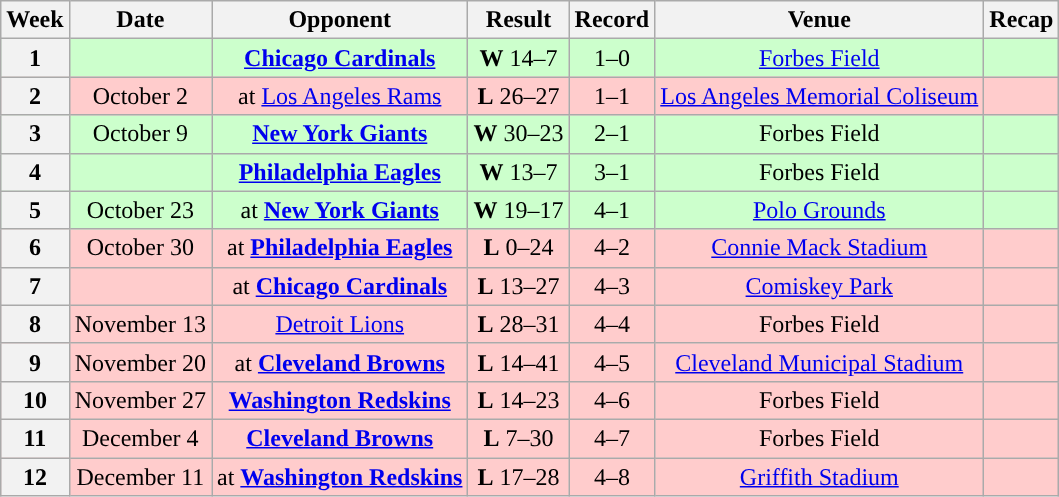<table class="wikitable" style="text-align:center">
<tr>
<th>Week</th>
<th>Date</th>
<th>Opponent</th>
<th>Result</th>
<th>Record</th>
<th>Venue</th>
<th>Recap</th>
</tr>
<tr style="background:#cfc">
<th>1</th>
<td></td>
<td><strong><a href='#'>Chicago Cardinals</a></strong></td>
<td><strong>W</strong> 14–7</td>
<td>1–0</td>
<td><a href='#'>Forbes Field</a></td>
<td></td>
</tr>
<tr style="background:#fcc">
<th>2</th>
<td>October 2</td>
<td>at <a href='#'>Los Angeles Rams</a></td>
<td><strong>L</strong> 26–27</td>
<td>1–1</td>
<td><a href='#'>Los Angeles Memorial Coliseum</a></td>
<td></td>
</tr>
<tr style="background:#cfc">
<th>3</th>
<td>October 9</td>
<td><strong><a href='#'>New York Giants</a></strong></td>
<td><strong>W</strong> 30–23</td>
<td>2–1</td>
<td>Forbes Field</td>
<td></td>
</tr>
<tr style="background:#cfc">
<th>4</th>
<td></td>
<td><strong><a href='#'>Philadelphia Eagles</a></strong></td>
<td><strong>W</strong> 13–7</td>
<td>3–1</td>
<td>Forbes Field</td>
<td></td>
</tr>
<tr style="background:#cfc">
<th>5</th>
<td>October 23</td>
<td>at <strong><a href='#'>New York Giants</a></strong></td>
<td><strong>W</strong> 19–17</td>
<td>4–1</td>
<td><a href='#'>Polo Grounds</a></td>
<td></td>
</tr>
<tr style="background:#fcc">
<th>6</th>
<td>October 30</td>
<td>at <strong><a href='#'>Philadelphia Eagles</a></strong></td>
<td><strong>L</strong> 0–24</td>
<td>4–2</td>
<td><a href='#'>Connie Mack Stadium</a></td>
<td></td>
</tr>
<tr style="background:#fcc">
<th>7</th>
<td></td>
<td>at <strong><a href='#'>Chicago Cardinals</a></strong></td>
<td><strong>L</strong> 13–27</td>
<td>4–3</td>
<td><a href='#'>Comiskey Park</a></td>
<td></td>
</tr>
<tr style="background:#fcc">
<th>8</th>
<td>November 13</td>
<td><a href='#'>Detroit Lions</a></td>
<td><strong>L</strong> 28–31</td>
<td>4–4</td>
<td>Forbes Field</td>
<td></td>
</tr>
<tr style="background:#fcc">
<th>9</th>
<td>November 20</td>
<td>at <strong><a href='#'>Cleveland Browns</a></strong></td>
<td><strong>L</strong> 14–41</td>
<td>4–5</td>
<td><a href='#'>Cleveland Municipal Stadium</a></td>
<td></td>
</tr>
<tr style="background:#fcc">
<th>10</th>
<td>November 27</td>
<td><strong><a href='#'>Washington Redskins</a></strong></td>
<td><strong>L</strong> 14–23</td>
<td>4–6</td>
<td>Forbes Field</td>
<td></td>
</tr>
<tr style="background:#fcc">
<th>11</th>
<td>December 4</td>
<td><strong><a href='#'>Cleveland Browns</a></strong></td>
<td><strong>L</strong> 7–30</td>
<td>4–7</td>
<td>Forbes Field</td>
<td></td>
</tr>
<tr style="background:#fcc">
<th>12</th>
<td>December 11</td>
<td>at <strong><a href='#'>Washington Redskins</a></strong></td>
<td><strong>L</strong> 17–28</td>
<td>4–8</td>
<td><a href='#'>Griffith Stadium</a></td>
<td></td>
</tr>
</table>
